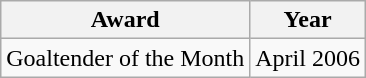<table class="wikitable">
<tr>
<th>Award</th>
<th>Year</th>
</tr>
<tr>
<td>Goaltender of the Month</td>
<td>April 2006</td>
</tr>
</table>
